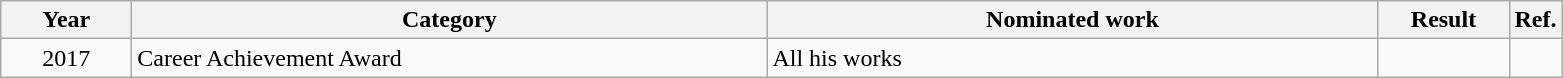<table class="wikitable">
<tr>
<th scope="col" style="width:5em;">Year</th>
<th scope="col" style="width:26em;">Category</th>
<th scope="col" style="width:25em;">Nominated work</th>
<th scope="col" style="width:5em;">Result</th>
<th>Ref.</th>
</tr>
<tr>
<td style="text-align:center;">2017</td>
<td>Career Achievement Award</td>
<td>All his works</td>
<td></td>
<td></td>
</tr>
</table>
